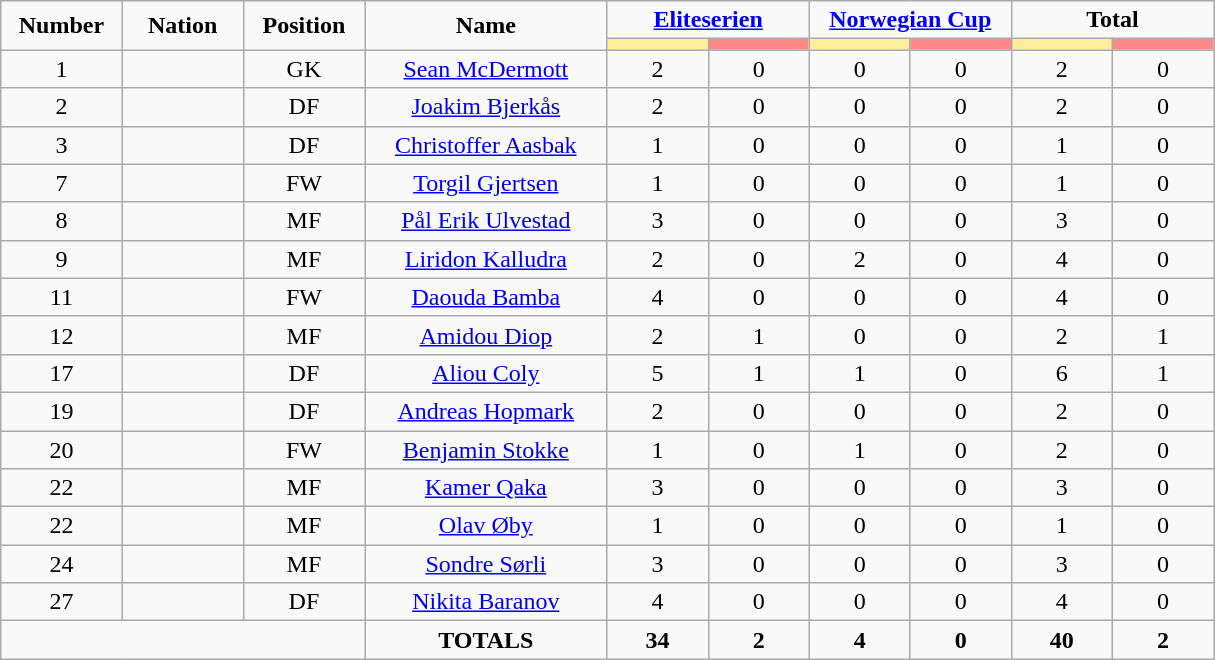<table class="wikitable" style="font-size: 100%; text-align: center;">
<tr>
<td rowspan="2" width="10%" align="center"><strong>Number</strong></td>
<td rowspan="2" width="10%" align="center"><strong>Nation</strong></td>
<td rowspan="2" width="10%" align="center"><strong>Position</strong></td>
<td rowspan="2" width="20%" align="center"><strong>Name</strong></td>
<td colspan="2" align="center"><strong><a href='#'>Eliteserien</a></strong></td>
<td colspan="2" align="center"><strong><a href='#'>Norwegian Cup</a></strong></td>
<td colspan="2" align="center"><strong>Total</strong></td>
</tr>
<tr>
<th width=60 style="background: #FFEE99"></th>
<th width=60 style="background: #FF8888"></th>
<th width=60 style="background: #FFEE99"></th>
<th width=60 style="background: #FF8888"></th>
<th width=60 style="background: #FFEE99"></th>
<th width=60 style="background: #FF8888"></th>
</tr>
<tr>
<td>1</td>
<td></td>
<td>GK</td>
<td><a href='#'>Sean McDermott</a></td>
<td>2</td>
<td>0</td>
<td>0</td>
<td>0</td>
<td>2</td>
<td>0</td>
</tr>
<tr>
<td>2</td>
<td></td>
<td>DF</td>
<td><a href='#'>Joakim Bjerkås</a></td>
<td>2</td>
<td>0</td>
<td>0</td>
<td>0</td>
<td>2</td>
<td>0</td>
</tr>
<tr>
<td>3</td>
<td></td>
<td>DF</td>
<td><a href='#'>Christoffer Aasbak</a></td>
<td>1</td>
<td>0</td>
<td>0</td>
<td>0</td>
<td>1</td>
<td>0</td>
</tr>
<tr>
<td>7</td>
<td></td>
<td>FW</td>
<td><a href='#'>Torgil Gjertsen</a></td>
<td>1</td>
<td>0</td>
<td>0</td>
<td>0</td>
<td>1</td>
<td>0</td>
</tr>
<tr>
<td>8</td>
<td></td>
<td>MF</td>
<td><a href='#'>Pål Erik Ulvestad</a></td>
<td>3</td>
<td>0</td>
<td>0</td>
<td>0</td>
<td>3</td>
<td>0</td>
</tr>
<tr>
<td>9</td>
<td></td>
<td>MF</td>
<td><a href='#'>Liridon Kalludra</a></td>
<td>2</td>
<td>0</td>
<td>2</td>
<td>0</td>
<td>4</td>
<td>0</td>
</tr>
<tr>
<td>11</td>
<td></td>
<td>FW</td>
<td><a href='#'>Daouda Bamba</a></td>
<td>4</td>
<td>0</td>
<td>0</td>
<td>0</td>
<td>4</td>
<td>0</td>
</tr>
<tr>
<td>12</td>
<td></td>
<td>MF</td>
<td><a href='#'>Amidou Diop</a></td>
<td>2</td>
<td>1</td>
<td>0</td>
<td>0</td>
<td>2</td>
<td>1</td>
</tr>
<tr>
<td>17</td>
<td></td>
<td>DF</td>
<td><a href='#'>Aliou Coly</a></td>
<td>5</td>
<td>1</td>
<td>1</td>
<td>0</td>
<td>6</td>
<td>1</td>
</tr>
<tr>
<td>19</td>
<td></td>
<td>DF</td>
<td><a href='#'>Andreas Hopmark</a></td>
<td>2</td>
<td>0</td>
<td>0</td>
<td>0</td>
<td>2</td>
<td>0</td>
</tr>
<tr>
<td>20</td>
<td></td>
<td>FW</td>
<td><a href='#'>Benjamin Stokke</a></td>
<td>1</td>
<td>0</td>
<td>1</td>
<td>0</td>
<td>2</td>
<td>0</td>
</tr>
<tr>
<td>22</td>
<td></td>
<td>MF</td>
<td><a href='#'>Kamer Qaka</a></td>
<td>3</td>
<td>0</td>
<td>0</td>
<td>0</td>
<td>3</td>
<td>0</td>
</tr>
<tr>
<td>22</td>
<td></td>
<td>MF</td>
<td><a href='#'>Olav Øby</a></td>
<td>1</td>
<td>0</td>
<td>0</td>
<td>0</td>
<td>1</td>
<td>0</td>
</tr>
<tr>
<td>24</td>
<td></td>
<td>MF</td>
<td><a href='#'>Sondre Sørli</a></td>
<td>3</td>
<td>0</td>
<td>0</td>
<td>0</td>
<td>3</td>
<td>0</td>
</tr>
<tr>
<td>27</td>
<td></td>
<td>DF</td>
<td><a href='#'>Nikita Baranov</a></td>
<td>4</td>
<td>0</td>
<td>0</td>
<td>0</td>
<td>4</td>
<td>0</td>
</tr>
<tr>
<td colspan="3"></td>
<td><strong>TOTALS</strong></td>
<td><strong>34</strong></td>
<td><strong>2</strong></td>
<td><strong>4</strong></td>
<td><strong>0</strong></td>
<td><strong>40</strong></td>
<td><strong>2</strong></td>
</tr>
</table>
